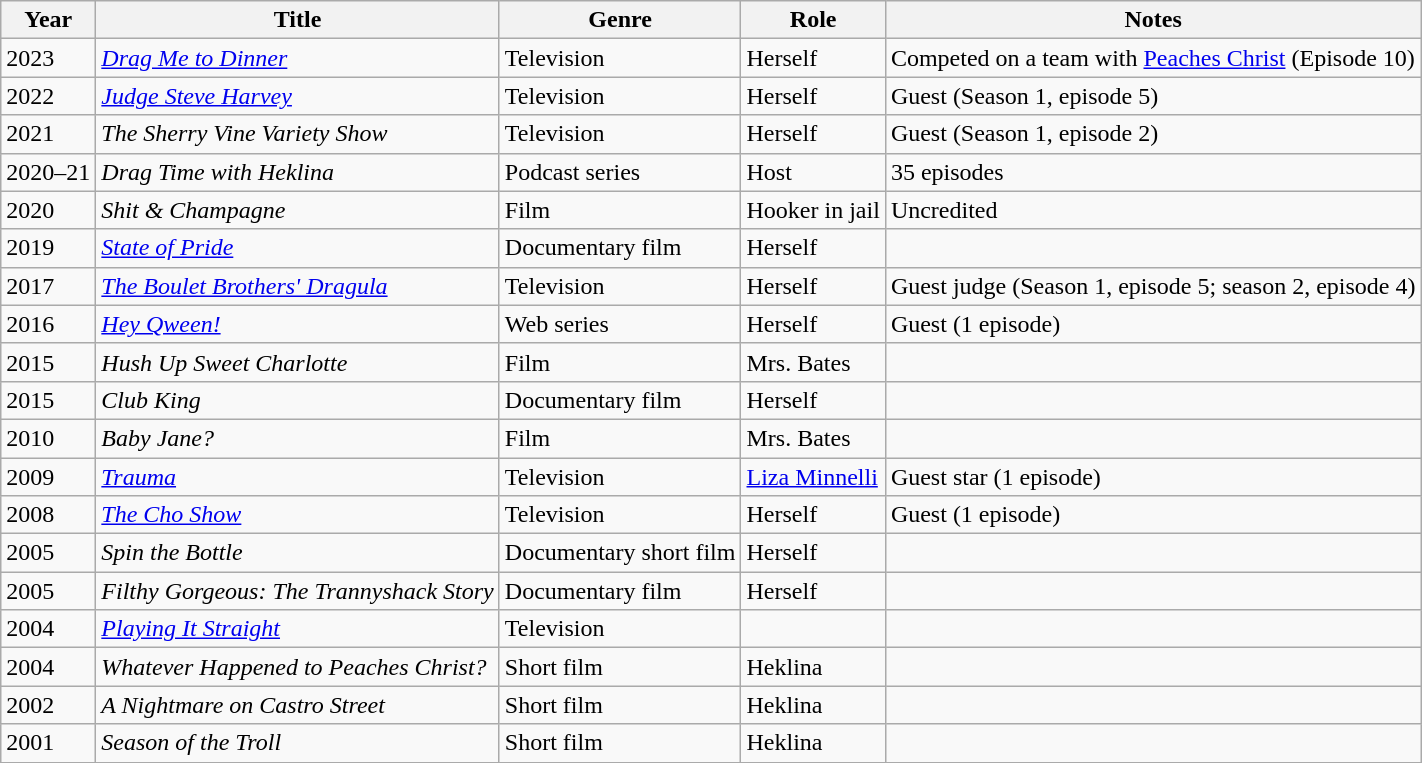<table class="wikitable sortable plainrowheaders">
<tr>
<th>Year</th>
<th>Title</th>
<th>Genre</th>
<th>Role</th>
<th>Notes</th>
</tr>
<tr>
<td>2023</td>
<td><em><a href='#'>Drag Me to Dinner</a></em></td>
<td>Television</td>
<td>Herself</td>
<td>Competed on a team with <a href='#'>Peaches Christ</a> (Episode 10)</td>
</tr>
<tr>
<td>2022</td>
<td><em><a href='#'>Judge Steve Harvey</a></em></td>
<td>Television</td>
<td>Herself</td>
<td>Guest (Season 1, episode 5)</td>
</tr>
<tr>
<td>2021</td>
<td><em>The Sherry Vine Variety Show</em></td>
<td>Television</td>
<td>Herself</td>
<td>Guest (Season 1, episode 2)</td>
</tr>
<tr>
<td>2020–21</td>
<td><em>Drag Time with Heklina</em></td>
<td>Podcast series</td>
<td>Host</td>
<td>35 episodes</td>
</tr>
<tr>
<td>2020</td>
<td><em>Shit & Champagne</em></td>
<td>Film</td>
<td>Hooker in jail</td>
<td>Uncredited</td>
</tr>
<tr>
<td>2019</td>
<td><em><a href='#'>State of Pride</a></em></td>
<td>Documentary film</td>
<td>Herself</td>
<td></td>
</tr>
<tr>
<td>2017</td>
<td><em><a href='#'>The Boulet Brothers' Dragula</a></em></td>
<td>Television</td>
<td>Herself</td>
<td>Guest judge (Season 1, episode 5; season 2, episode 4)</td>
</tr>
<tr>
<td>2016</td>
<td><em><a href='#'>Hey Qween!</a></em></td>
<td>Web series</td>
<td>Herself</td>
<td>Guest (1 episode)</td>
</tr>
<tr>
<td>2015</td>
<td><em>Hush Up Sweet Charlotte</em></td>
<td>Film</td>
<td>Mrs. Bates</td>
<td></td>
</tr>
<tr>
<td>2015</td>
<td><em>Club King</em></td>
<td>Documentary film</td>
<td>Herself</td>
<td></td>
</tr>
<tr>
<td>2010</td>
<td><em>Baby Jane?</em></td>
<td>Film</td>
<td>Mrs. Bates</td>
<td></td>
</tr>
<tr>
<td>2009</td>
<td><em><a href='#'>Trauma</a></em></td>
<td>Television</td>
<td><a href='#'>Liza Minnelli</a></td>
<td>Guest star (1 episode)</td>
</tr>
<tr>
<td>2008</td>
<td><em><a href='#'>The Cho Show</a></em></td>
<td>Television</td>
<td>Herself</td>
<td>Guest (1 episode)</td>
</tr>
<tr>
<td>2005</td>
<td><em>Spin the Bottle</em></td>
<td>Documentary short film</td>
<td>Herself</td>
<td></td>
</tr>
<tr>
<td>2005</td>
<td><em>Filthy Gorgeous: The Trannyshack Story</em></td>
<td>Documentary film</td>
<td>Herself</td>
<td></td>
</tr>
<tr>
<td>2004</td>
<td><em><a href='#'>Playing It Straight</a></em></td>
<td>Television</td>
<td></td>
<td></td>
</tr>
<tr>
<td>2004</td>
<td><em>Whatever Happened to Peaches Christ?</em></td>
<td>Short film</td>
<td>Heklina</td>
<td></td>
</tr>
<tr>
<td>2002</td>
<td><em>A Nightmare on Castro Street</em></td>
<td>Short film</td>
<td>Heklina</td>
<td></td>
</tr>
<tr>
<td>2001</td>
<td><em>Season of the Troll</em></td>
<td>Short film</td>
<td>Heklina</td>
<td></td>
</tr>
<tr>
</tr>
</table>
